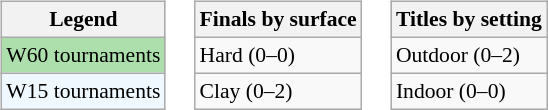<table>
<tr valign=top>
<td><br><table class=wikitable style="font-size:90%">
<tr>
<th>Legend</th>
</tr>
<tr style="background:#addfad;">
<td>W60 tournaments</td>
</tr>
<tr style="background:#f0f8ff;">
<td>W15 tournaments</td>
</tr>
</table>
</td>
<td><br><table class="wikitable" style="font-size:90%;">
<tr>
<th>Finals by surface</th>
</tr>
<tr>
<td>Hard (0–0)</td>
</tr>
<tr>
<td>Clay (0–2)</td>
</tr>
</table>
</td>
<td><br><table class=wikitable style=font-size:90%>
<tr>
<th>Titles by setting</th>
</tr>
<tr>
<td>Outdoor (0–2)</td>
</tr>
<tr>
<td>Indoor (0–0)</td>
</tr>
</table>
</td>
</tr>
</table>
